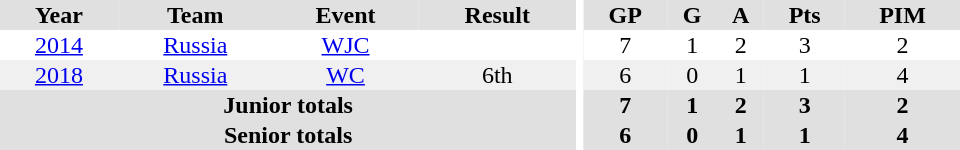<table border="0" cellpadding="1" cellspacing="0" ID="Table3" style="text-align:center; width:40em">
<tr ALIGN="center" bgcolor="#e0e0e0">
<th>Year</th>
<th>Team</th>
<th>Event</th>
<th>Result</th>
<th rowspan="99" bgcolor="#ffffff"></th>
<th>GP</th>
<th>G</th>
<th>A</th>
<th>Pts</th>
<th>PIM</th>
</tr>
<tr style="text-align:center;">
<td><a href='#'>2014</a></td>
<td><a href='#'>Russia</a></td>
<td><a href='#'>WJC</a></td>
<td></td>
<td>7</td>
<td>1</td>
<td>2</td>
<td>3</td>
<td>2</td>
</tr>
<tr bgcolor="#f0f0f0">
<td><a href='#'>2018</a></td>
<td><a href='#'>Russia</a></td>
<td><a href='#'>WC</a></td>
<td>6th</td>
<td>6</td>
<td>0</td>
<td>1</td>
<td>1</td>
<td>4</td>
</tr>
<tr style="text-align:center; background:#e0e0e0;">
<th colspan="4">Junior totals</th>
<th>7</th>
<th>1</th>
<th>2</th>
<th>3</th>
<th>2</th>
</tr>
<tr style="text-align:center; background:#e0e0e0;">
<th colspan="4">Senior totals</th>
<th>6</th>
<th>0</th>
<th>1</th>
<th>1</th>
<th>4</th>
</tr>
</table>
